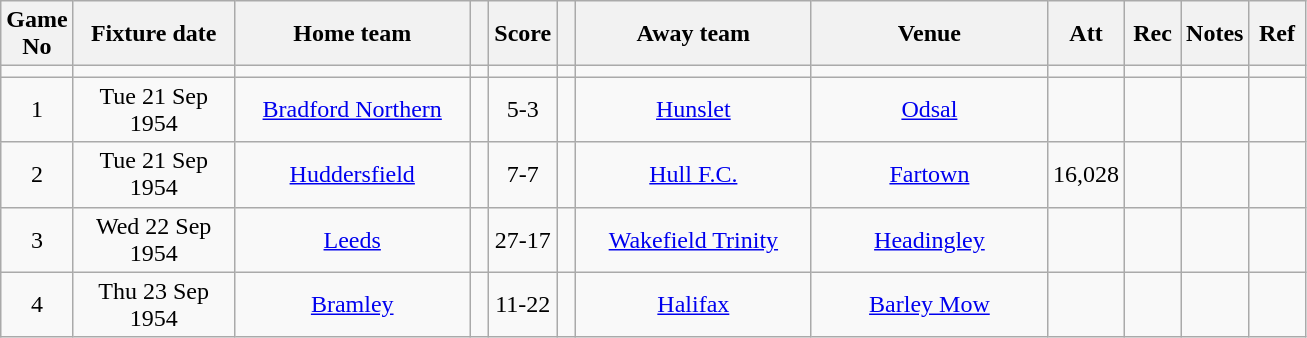<table class="wikitable" style="text-align:center;">
<tr>
<th width=20 abbr="No">Game No</th>
<th width=100 abbr="Date">Fixture date</th>
<th width=150 abbr="Home team">Home team</th>
<th width=5 abbr="space"></th>
<th width=20 abbr="Score">Score</th>
<th width=5 abbr="space"></th>
<th width=150 abbr="Away team">Away team</th>
<th width=150 abbr="Venue">Venue</th>
<th width=30 abbr="Att">Att</th>
<th width=30 abbr="Rec">Rec</th>
<th width=20 abbr="Notes">Notes</th>
<th width=30 abbr="Ref">Ref</th>
</tr>
<tr>
<td></td>
<td></td>
<td></td>
<td></td>
<td></td>
<td></td>
<td></td>
<td></td>
<td></td>
<td></td>
<td></td>
</tr>
<tr>
<td>1</td>
<td>Tue 21 Sep 1954</td>
<td><a href='#'>Bradford Northern</a></td>
<td></td>
<td>5-3</td>
<td></td>
<td><a href='#'>Hunslet</a></td>
<td><a href='#'>Odsal</a></td>
<td></td>
<td></td>
<td></td>
<td></td>
</tr>
<tr>
<td>2</td>
<td>Tue 21 Sep 1954</td>
<td><a href='#'>Huddersfield</a></td>
<td></td>
<td>7-7</td>
<td></td>
<td><a href='#'>Hull F.C.</a></td>
<td><a href='#'>Fartown</a></td>
<td>16,028</td>
<td></td>
<td></td>
<td></td>
</tr>
<tr>
<td>3</td>
<td>Wed 22 Sep 1954</td>
<td><a href='#'>Leeds</a></td>
<td></td>
<td>27-17</td>
<td></td>
<td><a href='#'>Wakefield Trinity</a></td>
<td><a href='#'>Headingley</a></td>
<td></td>
<td></td>
<td></td>
<td></td>
</tr>
<tr>
<td>4</td>
<td>Thu 23 Sep 1954</td>
<td><a href='#'>Bramley</a></td>
<td></td>
<td>11-22</td>
<td></td>
<td><a href='#'>Halifax</a></td>
<td><a href='#'>Barley Mow</a></td>
<td></td>
<td></td>
<td></td>
<td></td>
</tr>
</table>
